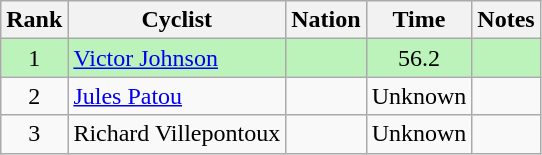<table class="wikitable sortable">
<tr>
<th>Rank</th>
<th>Cyclist</th>
<th>Nation</th>
<th>Time</th>
<th>Notes</th>
</tr>
<tr bgcolor=bbf3bb>
<td align=center>1</td>
<td><a href='#'>Victor Johnson</a></td>
<td></td>
<td align=center>56.2</td>
<td align=center></td>
</tr>
<tr>
<td align=center>2</td>
<td><a href='#'>Jules Patou</a></td>
<td></td>
<td align=center>Unknown</td>
<td></td>
</tr>
<tr>
<td align=center>3</td>
<td>Richard Villepontoux</td>
<td></td>
<td align=center>Unknown</td>
<td></td>
</tr>
</table>
